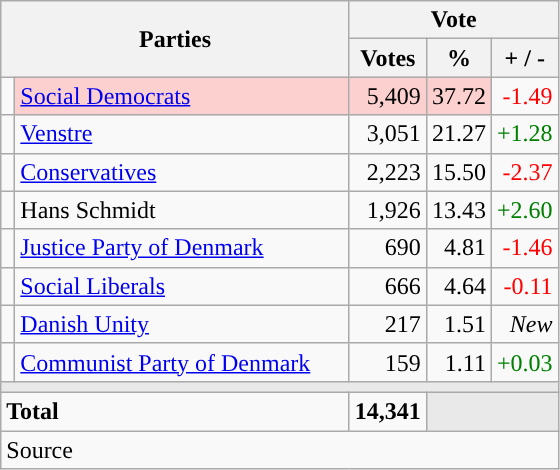<table class="wikitable" style="text-align:right;">
<tr>
<th style="text-align:centre;" rowspan="2" colspan="2" width="225">Parties</th>
<th colspan="3">Vote</th>
</tr>
<tr>
<th width="15">Votes</th>
<th width="15">%</th>
<th width="15">+ / -</th>
</tr>
<tr>
<td width="2" style="color:inherit;background:"></td>
<td bgcolor=#fbd0ce  align="left"><a href='#'>Social Democrats</a></td>
<td bgcolor=#fbd0ce>5,409</td>
<td bgcolor=#fbd0ce>37.72</td>
<td style=color:red;>-1.49</td>
</tr>
<tr>
<td width="2" style="color:inherit;background:"></td>
<td align="left"><a href='#'>Venstre</a></td>
<td>3,051</td>
<td>21.27</td>
<td style=color:green;>+1.28</td>
</tr>
<tr>
<td width="2" style="color:inherit;background:"></td>
<td align="left"><a href='#'>Conservatives</a></td>
<td>2,223</td>
<td>15.50</td>
<td style=color:red;>-2.37</td>
</tr>
<tr>
<td width="2" style="color:inherit;background:"></td>
<td align="left">Hans Schmidt</td>
<td>1,926</td>
<td>13.43</td>
<td style=color:green;>+2.60</td>
</tr>
<tr>
<td width="2" style="color:inherit;background:"></td>
<td align="left"><a href='#'>Justice Party of Denmark</a></td>
<td>690</td>
<td>4.81</td>
<td style=color:red;>-1.46</td>
</tr>
<tr>
<td width="2" style="color:inherit;background:"></td>
<td align="left"><a href='#'>Social Liberals</a></td>
<td>666</td>
<td>4.64</td>
<td style=color:red;>-0.11</td>
</tr>
<tr>
<td width="2" style="color:inherit;background:"></td>
<td align="left"><a href='#'>Danish Unity</a></td>
<td>217</td>
<td>1.51</td>
<td><em>New</em></td>
</tr>
<tr>
<td width="2" style="color:inherit;background:"></td>
<td align="left"><a href='#'>Communist Party of Denmark</a></td>
<td>159</td>
<td>1.11</td>
<td style=color:green;>+0.03</td>
</tr>
<tr>
<td colspan="7" bgcolor="#E9E9E9"></td>
</tr>
<tr>
<td align="left" colspan="2"><strong>Total</strong></td>
<td><strong>14,341</strong></td>
<td bgcolor="#E9E9E9" colspan="2"></td>
</tr>
<tr>
<td align="left" colspan="6">Source</td>
</tr>
</table>
